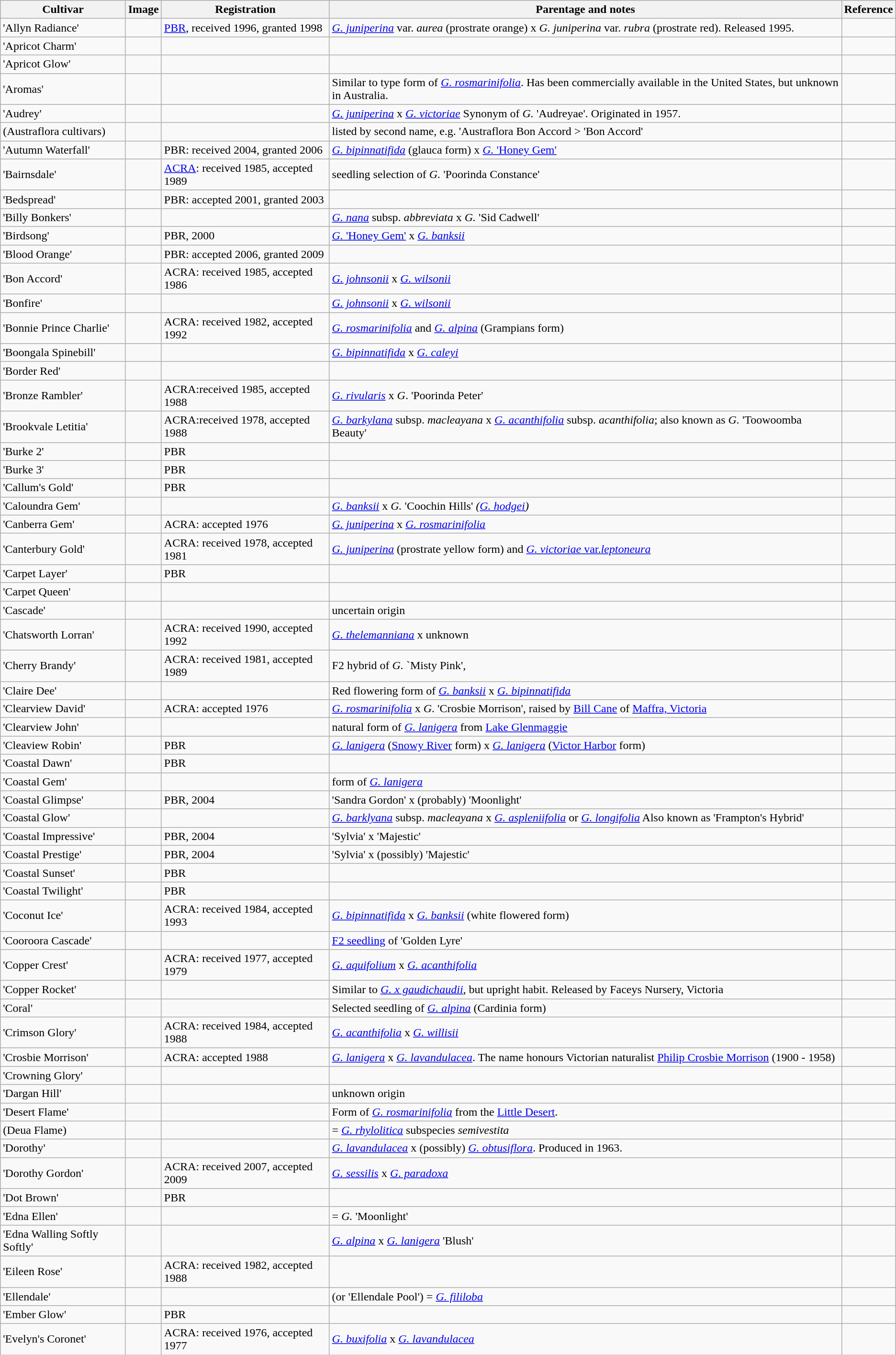<table class="wikitable">
<tr>
<th>Cultivar</th>
<th>Image</th>
<th>Registration</th>
<th>Parentage and notes</th>
<th>Reference</th>
</tr>
<tr>
<td>'Allyn Radiance'</td>
<td></td>
<td><a href='#'>PBR</a>, received 1996, granted 1998</td>
<td><em><a href='#'>G. juniperina</a></em> var. <em>aurea</em> (prostrate orange) x <em>G. juniperina</em> var. <em>rubra</em> (prostrate red). Released 1995.</td>
<td></td>
</tr>
<tr>
<td>'Apricot Charm'</td>
<td></td>
<td></td>
<td></td>
<td></td>
</tr>
<tr>
<td>'Apricot Glow'</td>
<td></td>
<td></td>
<td></td>
<td></td>
</tr>
<tr>
<td>'Aromas'</td>
<td></td>
<td></td>
<td>Similar to type form of <em><a href='#'>G. rosmarinifolia</a></em>. Has been commercially available in the United States, but unknown in Australia.</td>
<td></td>
</tr>
<tr>
<td>'Audrey'</td>
<td></td>
<td></td>
<td><em><a href='#'>G. juniperina</a></em> x <em><a href='#'>G. victoriae</a></em> Synonym of  <em>G.</em> 'Audreyae'. Originated in 1957.</td>
<td></td>
</tr>
<tr>
<td>(Austraflora cultivars)</td>
<td></td>
<td></td>
<td>listed by second name, e.g. 'Austraflora Bon Accord > 'Bon Accord'</td>
<td></td>
</tr>
<tr>
<td>'Autumn Waterfall'</td>
<td></td>
<td>PBR: received 2004, granted 2006</td>
<td><em><a href='#'>G. bipinnatifida</a> </em> (glauca form) x <a href='#'><em>G.</em> 'Honey Gem'</a></td>
<td></td>
</tr>
<tr>
<td>'Bairnsdale'</td>
<td></td>
<td><a href='#'>ACRA</a>: received 1985, accepted 1989</td>
<td>seedling selection of <em>G.</em> 'Poorinda Constance'</td>
<td></td>
</tr>
<tr>
<td>'Bedspread'</td>
<td></td>
<td>PBR: accepted 2001, granted 2003</td>
<td></td>
<td></td>
</tr>
<tr>
<td>'Billy Bonkers'</td>
<td></td>
<td></td>
<td><em><a href='#'>G. nana</a></em> subsp. <em>abbreviata</em> x <em>G.</em> 'Sid Cadwell'</td>
<td></td>
</tr>
<tr>
<td>'Birdsong'</td>
<td></td>
<td>PBR, 2000</td>
<td><a href='#'><em>G.</em> 'Honey Gem'</a> x <em><a href='#'>G. banksii</a></em></td>
<td></td>
</tr>
<tr>
<td>'Blood Orange'</td>
<td></td>
<td>PBR: accepted 2006, granted 2009</td>
<td></td>
<td></td>
</tr>
<tr>
<td>'Bon Accord'</td>
<td></td>
<td>ACRA: received 1985, accepted 1986</td>
<td><em><a href='#'>G. johnsonii</a></em> x <em><a href='#'>G. wilsonii</a></em></td>
<td> </td>
</tr>
<tr>
<td>'Bonfire'</td>
<td></td>
<td></td>
<td><em><a href='#'>G. johnsonii</a></em> x <em><a href='#'>G. wilsonii</a></em></td>
<td></td>
</tr>
<tr>
<td>'Bonnie Prince Charlie'</td>
<td></td>
<td>ACRA: received 1982, accepted 1992</td>
<td><em><a href='#'>G. rosmarinifolia</a></em> and <em><a href='#'>G. alpina</a></em> (Grampians form)</td>
<td> </td>
</tr>
<tr>
<td>'Boongala Spinebill'</td>
<td></td>
<td></td>
<td><em><a href='#'>G. bipinnatifida</a></em> x <em><a href='#'>G. caleyi</a></em></td>
<td></td>
</tr>
<tr>
<td>'Border Red'</td>
<td></td>
<td></td>
<td></td>
<td></td>
</tr>
<tr>
<td>'Bronze Rambler'</td>
<td></td>
<td>ACRA:received 1985, accepted 1988</td>
<td><em><a href='#'>G. rivularis</a></em> x <em>G</em>. 'Poorinda Peter'</td>
<td> </td>
</tr>
<tr>
<td>'Brookvale Letitia'</td>
<td></td>
<td>ACRA:received 1978, accepted 1988</td>
<td><em><a href='#'>G. barkylana</a></em> subsp. <em>macleayana</em> x <em><a href='#'>G. acanthifolia</a></em> subsp. <em>acanthifolia</em>; also known as <em>G.</em> 'Toowoomba Beauty'</td>
<td> </td>
</tr>
<tr>
<td>'Burke 2'</td>
<td></td>
<td>PBR</td>
<td></td>
<td></td>
</tr>
<tr>
<td>'Burke 3'</td>
<td></td>
<td>PBR</td>
<td></td>
<td></td>
</tr>
<tr>
<td>'Callum's Gold'</td>
<td></td>
<td>PBR</td>
<td></td>
<td></td>
</tr>
<tr>
<td>'Caloundra Gem'</td>
<td></td>
<td></td>
<td><em><a href='#'>G. banksii</a></em> x <em>G.</em> 'Coochin Hills' <em>(<a href='#'>G. hodgei</a>)</em></td>
<td></td>
</tr>
<tr>
<td>'Canberra Gem'</td>
<td></td>
<td>ACRA: accepted 1976</td>
<td><em><a href='#'>G. juniperina</a></em> x <em><a href='#'>G. rosmarinifolia</a></em></td>
<td></td>
</tr>
<tr>
<td>'Canterbury Gold'</td>
<td></td>
<td>ACRA: received 1978, accepted 1981</td>
<td><em><a href='#'>G. juniperina</a></em> (prostrate yellow form) and <a href='#'><em>G. victoriae</em> var.<em>leptoneura</em></a></td>
<td> </td>
</tr>
<tr>
<td>'Carpet Layer'</td>
<td></td>
<td>PBR</td>
<td></td>
<td></td>
</tr>
<tr>
<td>'Carpet Queen'</td>
<td></td>
<td></td>
<td></td>
<td></td>
</tr>
<tr>
<td>'Cascade'</td>
<td></td>
<td></td>
<td>uncertain origin</td>
<td></td>
</tr>
<tr>
<td>'Chatsworth Lorran'</td>
<td></td>
<td>ACRA: received 1990, accepted 1992</td>
<td><em><a href='#'>G. thelemanniana</a></em> x unknown</td>
<td> </td>
</tr>
<tr>
<td>'Cherry Brandy'</td>
<td></td>
<td>ACRA: received 1981, accepted 1989</td>
<td>F2 hybrid of <em>G.</em> `Misty Pink',</td>
<td> </td>
</tr>
<tr>
<td>'Claire Dee'</td>
<td></td>
<td></td>
<td>Red flowering form of <em><a href='#'>G. banksii</a></em> x <em><a href='#'>G. bipinnatifida</a></em></td>
<td></td>
</tr>
<tr>
<td>'Clearview David'</td>
<td></td>
<td>ACRA: accepted 1976</td>
<td><em><a href='#'>G. rosmarinifolia</a></em> x <em>G</em>. 'Crosbie Morrison', raised by <a href='#'>Bill Cane</a> of <a href='#'>Maffra, Victoria</a></td>
<td>  </td>
</tr>
<tr>
<td>'Clearview John'</td>
<td></td>
<td></td>
<td>natural form of <em><a href='#'>G. lanigera</a></em> from <a href='#'>Lake Glenmaggie</a></td>
<td></td>
</tr>
<tr>
<td>'Cleaview Robin'</td>
<td></td>
<td>PBR</td>
<td><em><a href='#'>G. lanigera</a></em> (<a href='#'>Snowy River</a> form) x <em><a href='#'>G. lanigera</a></em> (<a href='#'>Victor Harbor</a> form)</td>
<td></td>
</tr>
<tr>
<td>'Coastal Dawn'</td>
<td></td>
<td>PBR</td>
<td></td>
<td></td>
</tr>
<tr>
<td>'Coastal Gem'</td>
<td></td>
<td></td>
<td>form of <em><a href='#'>G. lanigera</a></em></td>
<td></td>
</tr>
<tr>
<td>'Coastal Glimpse'</td>
<td></td>
<td>PBR, 2004</td>
<td>'Sandra Gordon' x (probably) 'Moonlight'</td>
<td></td>
</tr>
<tr>
<td>'Coastal Glow'</td>
<td></td>
<td></td>
<td><em><a href='#'>G. barklyana</a></em> subsp. <em>macleayana</em> x <em><a href='#'>G. aspleniifolia</a></em> or <em><a href='#'>G. longifolia</a></em> Also known as 'Frampton's Hybrid'</td>
<td></td>
</tr>
<tr>
<td>'Coastal Impressive'</td>
<td></td>
<td>PBR, 2004</td>
<td>'Sylvia' x   'Majestic'</td>
<td></td>
</tr>
<tr>
<td>'Coastal Prestige'</td>
<td></td>
<td>PBR, 2004</td>
<td>'Sylvia' x  (possibly) 'Majestic'</td>
<td></td>
</tr>
<tr>
<td>'Coastal Sunset'</td>
<td></td>
<td>PBR</td>
<td></td>
<td></td>
</tr>
<tr>
<td>'Coastal Twilight'</td>
<td></td>
<td>PBR</td>
<td></td>
<td></td>
</tr>
<tr>
<td>'Coconut Ice'</td>
<td></td>
<td>ACRA: received 1984, accepted 1993</td>
<td><a href='#'><em>G. bipinnatifida</em></a> x <a href='#'><em>G. banksii</em></a> (white flowered form)</td>
<td> </td>
</tr>
<tr>
<td>'Cooroora Cascade'</td>
<td></td>
<td></td>
<td><a href='#'>F2 seedling</a> of 'Golden Lyre'</td>
<td></td>
</tr>
<tr>
<td>'Copper Crest'</td>
<td></td>
<td>ACRA: received 1977, accepted 1979</td>
<td><em><a href='#'>G. aquifolium</a></em> x <em><a href='#'>G. acanthifolia</a></em></td>
<td> </td>
</tr>
<tr>
<td>'Copper Rocket'</td>
<td></td>
<td></td>
<td>Similar to <em><a href='#'>G. x gaudichaudii</a></em>, but upright habit. Released by Faceys Nursery, Victoria</td>
<td></td>
</tr>
<tr>
<td>'Coral'</td>
<td></td>
<td></td>
<td>Selected seedling of <em><a href='#'>G. alpina</a></em> (Cardinia form)</td>
<td></td>
</tr>
<tr>
<td>'Crimson Glory'</td>
<td></td>
<td>ACRA: received 1984, accepted 1988</td>
<td><em><a href='#'>G. acanthifolia</a></em> x <em><a href='#'>G. willisii</a></em></td>
<td> </td>
</tr>
<tr>
<td>'Crosbie Morrison'</td>
<td></td>
<td>ACRA: accepted 1988</td>
<td><em><a href='#'>G. lanigera</a></em> x <em><a href='#'>G. lavandulacea</a></em>. The name honours Victorian naturalist <a href='#'>Philip Crosbie Morrison</a> (1900 - 1958)</td>
<td> </td>
</tr>
<tr>
<td>'Crowning Glory'</td>
<td></td>
<td></td>
<td></td>
<td></td>
</tr>
<tr>
<td>'Dargan Hill'</td>
<td></td>
<td></td>
<td>unknown origin</td>
<td></td>
</tr>
<tr>
<td>'Desert Flame'</td>
<td></td>
<td></td>
<td>Form of <em><a href='#'>G. rosmarinifolia</a></em> from the <a href='#'>Little Desert</a>.</td>
<td></td>
</tr>
<tr>
<td>(Deua Flame)</td>
<td></td>
<td></td>
<td>= <em><a href='#'>G. rhylolitica</a></em> subspecies <em>semivestita</em></td>
<td></td>
</tr>
<tr>
<td>'Dorothy'</td>
<td></td>
<td></td>
<td><em><a href='#'>G. lavandulacea</a></em> x (possibly) <em><a href='#'>G. obtusiflora</a></em>. Produced in 1963.</td>
<td></td>
</tr>
<tr>
<td>'Dorothy Gordon'</td>
<td></td>
<td>ACRA: received 2007, accepted 2009</td>
<td><em><a href='#'>G. sessilis</a></em> x <em><a href='#'>G. paradoxa</a></em></td>
<td> </td>
</tr>
<tr>
<td>'Dot Brown'</td>
<td></td>
<td>PBR</td>
<td></td>
<td></td>
</tr>
<tr>
<td>'Edna Ellen'</td>
<td></td>
<td></td>
<td>= <em>G.</em> 'Moonlight'</td>
<td></td>
</tr>
<tr>
<td>'Edna Walling Softly Softly'</td>
<td></td>
<td></td>
<td><em><a href='#'>G. alpina</a></em> x <em><a href='#'>G. lanigera</a></em> 'Blush'</td>
<td></td>
</tr>
<tr>
<td>'Eileen Rose'</td>
<td></td>
<td>ACRA: received 1982, accepted 1988</td>
<td></td>
<td></td>
</tr>
<tr>
<td>'Ellendale'</td>
<td></td>
<td></td>
<td>(or 'Ellendale Pool') = <a href='#'><em>G. fililoba</em></a></td>
<td></td>
</tr>
<tr>
<td>'Ember Glow'</td>
<td></td>
<td>PBR</td>
<td></td>
<td></td>
</tr>
<tr>
<td>'Evelyn's Coronet'</td>
<td></td>
<td>ACRA: received 1976, accepted 1977</td>
<td><em><a href='#'>G. buxifolia</a></em> x <em><a href='#'>G. lavandulacea</a></em></td>
<td> </td>
</tr>
</table>
